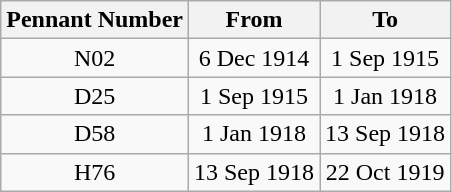<table class="wikitable" style="text-align:center">
<tr>
<th>Pennant Number</th>
<th>From</th>
<th>To</th>
</tr>
<tr>
<td>N02</td>
<td>6 Dec 1914</td>
<td>1 Sep 1915</td>
</tr>
<tr>
<td>D25</td>
<td>1 Sep 1915</td>
<td>1 Jan 1918</td>
</tr>
<tr>
<td>D58</td>
<td>1 Jan 1918</td>
<td>13 Sep 1918</td>
</tr>
<tr>
<td>H76</td>
<td>13 Sep 1918</td>
<td>22 Oct 1919</td>
</tr>
</table>
